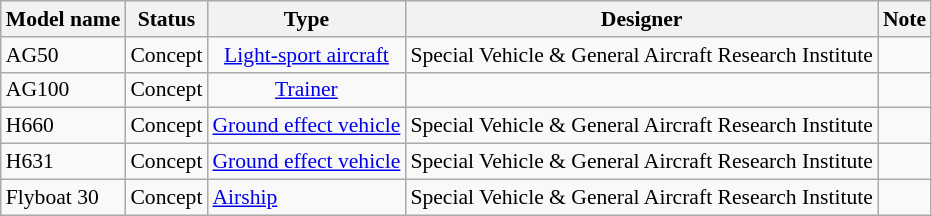<table class="wikitable" align=center style="font-size:90%;">
<tr style="background:#efefef;">
<th>Model name</th>
<th>Status</th>
<th>Type</th>
<th>Designer</th>
<th>Note</th>
</tr>
<tr>
<td align=left>AG50</td>
<td align=left>Concept</td>
<td align=center><a href='#'>Light-sport aircraft</a></td>
<td>Special Vehicle & General Aircraft Research Institute</td>
<td align=center></td>
</tr>
<tr>
<td align=left>AG100</td>
<td align=left>Concept</td>
<td align=center><a href='#'>Trainer</a></td>
<td></td>
<td align=center></td>
</tr>
<tr>
<td>H660</td>
<td>Concept</td>
<td><a href='#'>Ground effect vehicle</a></td>
<td>Special Vehicle & General Aircraft Research Institute</td>
<td></td>
</tr>
<tr>
<td>H631</td>
<td>Concept</td>
<td><a href='#'>Ground effect vehicle</a></td>
<td>Special Vehicle & General Aircraft Research Institute</td>
<td></td>
</tr>
<tr>
<td>Flyboat 30</td>
<td>Concept</td>
<td><a href='#'>Airship</a></td>
<td>Special Vehicle & General Aircraft Research Institute</td>
<td></td>
</tr>
</table>
